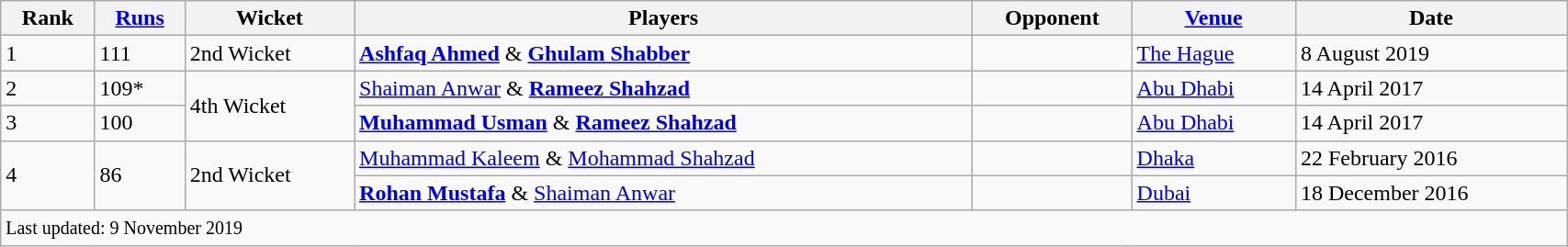<table class="wikitable" style="width:90%;">
<tr>
<th>Rank</th>
<th><a href='#'>Runs</a></th>
<th>Wicket</th>
<th>Players</th>
<th>Opponent</th>
<th><a href='#'>Venue</a></th>
<th>Date</th>
</tr>
<tr>
<td>1</td>
<td>111</td>
<td>2nd Wicket</td>
<td><strong><a href='#'>Ashfaq Ahmed</a></strong> & <strong><a href='#'>Ghulam Shabber</a></strong></td>
<td></td>
<td><a href='#'>The Hague</a></td>
<td>8 August 2019</td>
</tr>
<tr>
<td>2</td>
<td>109*</td>
<td rowspan=2>4th Wicket</td>
<td><a href='#'>Shaiman Anwar</a> & <strong><a href='#'>Rameez Shahzad</a></strong></td>
<td></td>
<td><a href='#'>Abu Dhabi</a></td>
<td>14 April 2017</td>
</tr>
<tr>
<td>3</td>
<td>100</td>
<td><strong><a href='#'>Muhammad Usman</a></strong> & <strong><a href='#'>Rameez Shahzad</a></strong></td>
<td></td>
<td><a href='#'>Abu Dhabi</a></td>
<td>14 April 2017</td>
</tr>
<tr>
<td rowspan=2>4</td>
<td rowspan=2>86</td>
<td rowspan=2>2nd Wicket</td>
<td><a href='#'>Muhammad Kaleem</a> & <a href='#'>Mohammad Shahzad</a></td>
<td></td>
<td><a href='#'>Dhaka</a></td>
<td>22 February 2016</td>
</tr>
<tr>
<td><strong><a href='#'>Rohan Mustafa</a></strong> & <a href='#'>Shaiman Anwar</a></td>
<td></td>
<td><a href='#'>Dubai</a></td>
<td>18 December 2016</td>
</tr>
<tr>
<td colspan=7><small>Last updated: 9 November 2019</small></td>
</tr>
</table>
